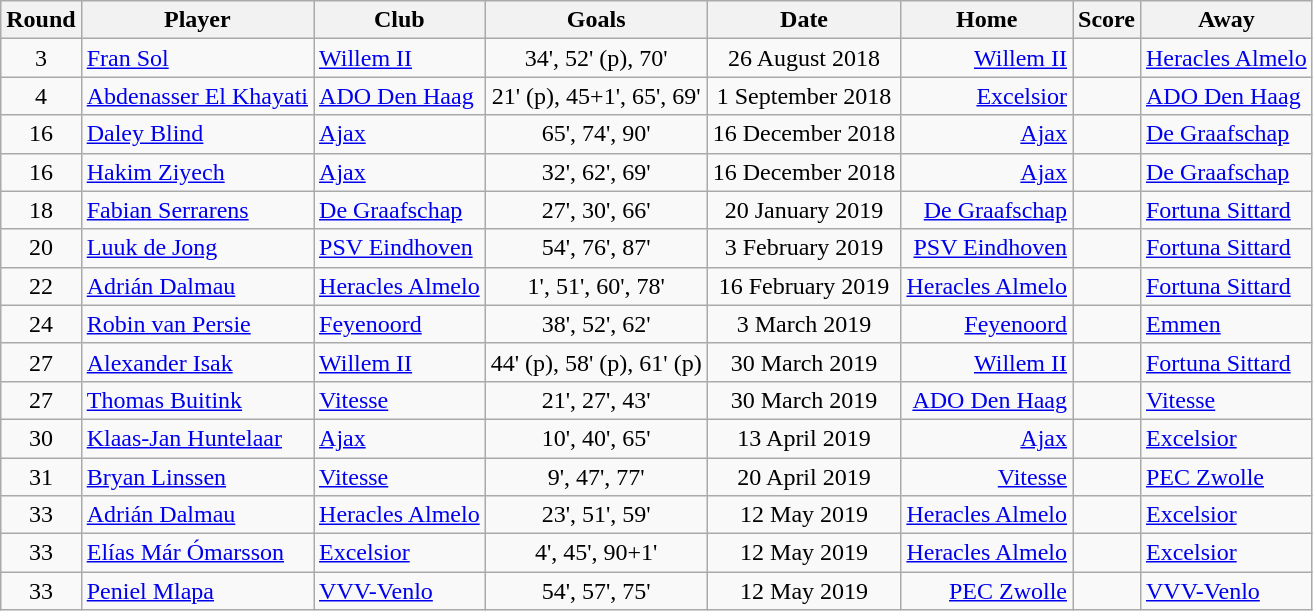<table class="wikitable" style="text-align:center">
<tr>
<th>Round</th>
<th>Player</th>
<th>Club</th>
<th>Goals</th>
<th>Date</th>
<th>Home</th>
<th>Score</th>
<th>Away</th>
</tr>
<tr>
<td>3</td>
<td style="text-align:left"> <a href='#'>Fran Sol</a></td>
<td style="text-align:left"><a href='#'>Willem II</a></td>
<td>34', 52' (p), 70'</td>
<td>26 August 2018</td>
<td style="text-align:right"><a href='#'>Willem II</a></td>
<td></td>
<td style="text-align:left"><a href='#'>Heracles Almelo</a></td>
</tr>
<tr>
<td>4</td>
<td style="text-align:left"> <a href='#'>Abdenasser El Khayati</a></td>
<td style="text-align:left"><a href='#'>ADO Den Haag</a></td>
<td>21' (p), 45+1', 65', 69'</td>
<td>1 September 2018</td>
<td style="text-align:right"><a href='#'>Excelsior</a></td>
<td></td>
<td style="text-align:left"><a href='#'>ADO Den Haag</a></td>
</tr>
<tr>
<td>16</td>
<td style="text-align:left"> <a href='#'>Daley Blind</a></td>
<td style="text-align:left"><a href='#'>Ajax</a></td>
<td>65', 74', 90'</td>
<td>16 December 2018</td>
<td style="text-align:right"><a href='#'>Ajax</a></td>
<td></td>
<td style="text-align:left"><a href='#'>De Graafschap</a></td>
</tr>
<tr>
<td>16</td>
<td style="text-align:left"> <a href='#'>Hakim Ziyech</a></td>
<td style="text-align:left"><a href='#'>Ajax</a></td>
<td>32', 62', 69'</td>
<td>16 December 2018</td>
<td style="text-align:right"><a href='#'>Ajax</a></td>
<td></td>
<td style="text-align:left"><a href='#'>De Graafschap</a></td>
</tr>
<tr>
<td>18</td>
<td style="text-align:left"> <a href='#'>Fabian Serrarens</a></td>
<td style="text-align:left"><a href='#'>De Graafschap</a></td>
<td>27', 30', 66'</td>
<td>20 January 2019</td>
<td style="text-align:right"><a href='#'>De Graafschap</a></td>
<td></td>
<td style="text-align:left"><a href='#'>Fortuna Sittard</a></td>
</tr>
<tr>
<td>20</td>
<td style="text-align:left"> <a href='#'>Luuk de Jong</a></td>
<td style="text-align:left"><a href='#'>PSV Eindhoven</a></td>
<td>54', 76', 87'</td>
<td>3 February 2019</td>
<td style="text-align:right"><a href='#'>PSV Eindhoven</a></td>
<td></td>
<td style="text-align:left"><a href='#'>Fortuna Sittard</a></td>
</tr>
<tr>
<td>22</td>
<td style="text-align:left"> <a href='#'>Adrián Dalmau</a></td>
<td style="text-align:left"><a href='#'>Heracles Almelo</a></td>
<td>1', 51', 60', 78'</td>
<td>16 February 2019</td>
<td style="text-align:right"><a href='#'>Heracles Almelo</a></td>
<td></td>
<td style="text-align:left"><a href='#'>Fortuna Sittard</a></td>
</tr>
<tr>
<td>24</td>
<td style="text-align:left"> <a href='#'>Robin van Persie</a></td>
<td style="text-align:left"><a href='#'>Feyenoord</a></td>
<td>38', 52', 62'</td>
<td>3 March 2019</td>
<td style="text-align:right"><a href='#'>Feyenoord</a></td>
<td></td>
<td style="text-align:left"><a href='#'>Emmen</a></td>
</tr>
<tr>
<td>27</td>
<td style="text-align:left"> <a href='#'>Alexander Isak</a></td>
<td style="text-align:left"><a href='#'>Willem II</a></td>
<td>44' (p), 58' (p), 61' (p)</td>
<td>30 March 2019</td>
<td style="text-align:right"><a href='#'>Willem II</a></td>
<td></td>
<td style="text-align:left"><a href='#'>Fortuna Sittard</a></td>
</tr>
<tr>
<td>27</td>
<td style="text-align:left"> <a href='#'>Thomas Buitink</a></td>
<td style="text-align:left"><a href='#'>Vitesse</a></td>
<td>21', 27', 43'</td>
<td>30 March 2019</td>
<td style="text-align:right"><a href='#'>ADO Den Haag</a></td>
<td></td>
<td style="text-align:left"><a href='#'>Vitesse</a></td>
</tr>
<tr>
<td>30</td>
<td style="text-align:left"> <a href='#'>Klaas-Jan Huntelaar</a></td>
<td style="text-align:left"><a href='#'>Ajax</a></td>
<td>10', 40', 65'</td>
<td>13 April 2019</td>
<td style="text-align:right"><a href='#'>Ajax</a></td>
<td></td>
<td style="text-align:left"><a href='#'>Excelsior</a></td>
</tr>
<tr>
<td>31</td>
<td style="text-align:left"> <a href='#'>Bryan Linssen</a></td>
<td style="text-align:left"><a href='#'>Vitesse</a></td>
<td>9', 47', 77'</td>
<td>20 April 2019</td>
<td style="text-align:right"><a href='#'>Vitesse</a></td>
<td></td>
<td style="text-align:left"><a href='#'>PEC Zwolle</a></td>
</tr>
<tr>
<td>33</td>
<td style="text-align:left"> <a href='#'>Adrián Dalmau</a></td>
<td style="text-align:left"><a href='#'>Heracles Almelo</a></td>
<td>23', 51', 59'</td>
<td>12 May 2019</td>
<td style="text-align:right"><a href='#'>Heracles Almelo</a></td>
<td></td>
<td style="text-align:left"><a href='#'>Excelsior</a></td>
</tr>
<tr>
<td>33</td>
<td style="text-align:left"> <a href='#'>Elías Már Ómarsson</a></td>
<td style="text-align:left"><a href='#'>Excelsior</a></td>
<td>4', 45', 90+1'</td>
<td>12 May 2019</td>
<td style="text-align:right"><a href='#'>Heracles Almelo</a></td>
<td></td>
<td style="text-align:left"><a href='#'>Excelsior</a></td>
</tr>
<tr>
<td>33</td>
<td style="text-align:left"> <a href='#'>Peniel Mlapa</a></td>
<td style="text-align:left"><a href='#'>VVV-Venlo</a></td>
<td>54', 57', 75'</td>
<td>12 May 2019</td>
<td style="text-align:right"><a href='#'>PEC Zwolle</a></td>
<td></td>
<td style="text-align:left"><a href='#'>VVV-Venlo</a></td>
</tr>
</table>
